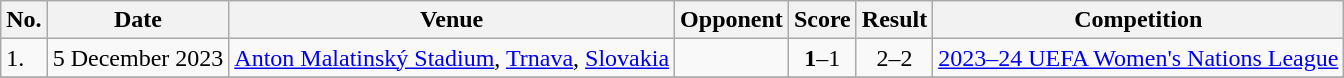<table class="wikitable">
<tr>
<th>No.</th>
<th>Date</th>
<th>Venue</th>
<th>Opponent</th>
<th>Score</th>
<th>Result</th>
<th>Competition</th>
</tr>
<tr>
<td>1.</td>
<td>5 December 2023</td>
<td><a href='#'>Anton Malatinský Stadium</a>, <a href='#'>Trnava</a>, <a href='#'>Slovakia</a></td>
<td></td>
<td align=center><strong>1</strong>–1</td>
<td align=center>2–2</td>
<td><a href='#'>2023–24 UEFA Women's Nations League</a></td>
</tr>
<tr>
</tr>
</table>
